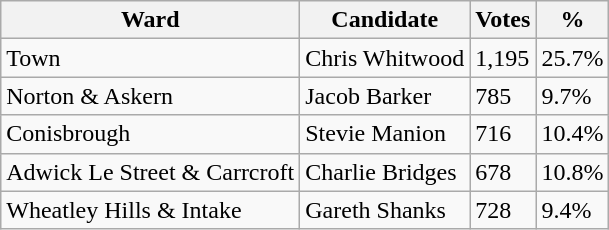<table class="wikitable sortable">
<tr>
<th>Ward</th>
<th>Candidate</th>
<th>Votes</th>
<th>%</th>
</tr>
<tr>
<td>Town</td>
<td>Chris Whitwood</td>
<td>1,195</td>
<td>25.7%</td>
</tr>
<tr>
<td>Norton & Askern</td>
<td>Jacob Barker</td>
<td>785</td>
<td>9.7%</td>
</tr>
<tr>
<td>Conisbrough</td>
<td>Stevie Manion</td>
<td>716</td>
<td>10.4%</td>
</tr>
<tr>
<td>Adwick Le Street & Carrcroft</td>
<td>Charlie Bridges</td>
<td>678</td>
<td>10.8%</td>
</tr>
<tr>
<td>Wheatley Hills & Intake</td>
<td>Gareth Shanks</td>
<td>728</td>
<td>9.4%</td>
</tr>
</table>
